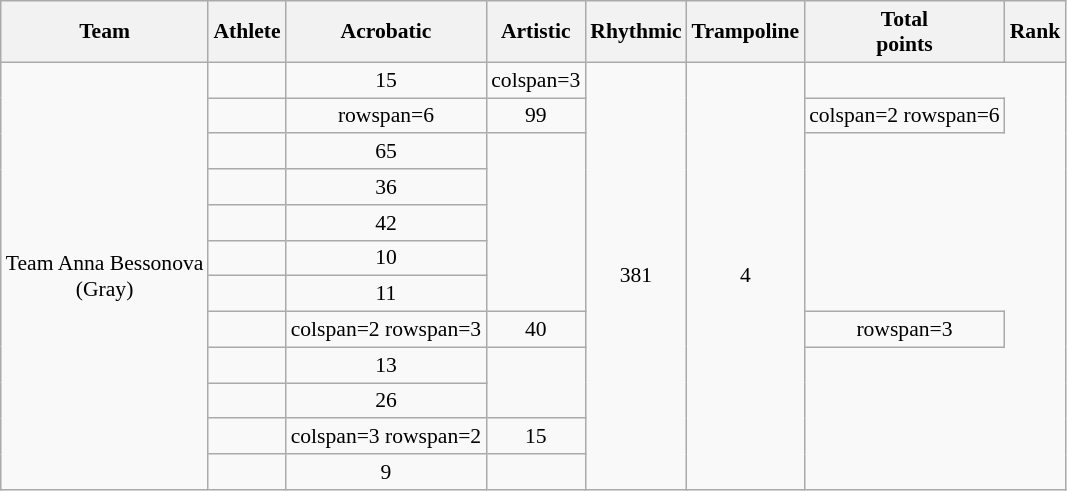<table class="wikitable" style="font-size:90%">
<tr>
<th>Team</th>
<th>Athlete</th>
<th>Acrobatic</th>
<th>Artistic</th>
<th>Rhythmic</th>
<th>Trampoline</th>
<th>Total<br>points</th>
<th>Rank</th>
</tr>
<tr align=center>
<td rowspan=12>Team Anna Bessonova<br>(Gray)</td>
<td align=left><br></td>
<td>15</td>
<td>colspan=3 </td>
<td rowspan=12>381</td>
<td rowspan=12>4</td>
</tr>
<tr align=center>
<td align=left></td>
<td>rowspan=6 </td>
<td>99</td>
<td>colspan=2 rowspan=6 </td>
</tr>
<tr align=center>
<td align=left></td>
<td>65</td>
</tr>
<tr align=center>
<td align=left></td>
<td>36</td>
</tr>
<tr align=center>
<td align=left></td>
<td>42</td>
</tr>
<tr align=center>
<td align=left></td>
<td>10</td>
</tr>
<tr align=center>
<td align=left></td>
<td>11</td>
</tr>
<tr align=center>
<td align=left></td>
<td>colspan=2 rowspan=3 </td>
<td>40</td>
<td>rowspan=3 </td>
</tr>
<tr align=center>
<td align=left></td>
<td>13</td>
</tr>
<tr align=center>
<td align=left></td>
<td>26</td>
</tr>
<tr align=center>
<td align=left></td>
<td>colspan=3 rowspan=2 </td>
<td>15</td>
</tr>
<tr align=center>
<td align=left></td>
<td>9</td>
</tr>
</table>
